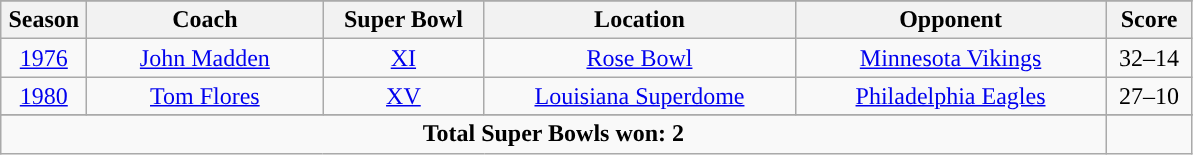<table class="wikitable sortable" style="text-align:center">
<tr>
</tr>
<tr>
<th style="width:50px; ">Season</th>
<th style="width:150px; ">Coach</th>
<th style="width:100px; ">Super Bowl</th>
<th style="width:200px; ">Location</th>
<th style="width:200px; ">Opponent</th>
<th style="width:50px; ">Score</th>
</tr>
<tr>
<td><a href='#'>1976</a></td>
<td><a href='#'>John Madden</a></td>
<td><a href='#'>XI</a></td>
<td><a href='#'>Rose Bowl</a></td>
<td><a href='#'>Minnesota Vikings</a></td>
<td>32–14</td>
</tr>
<tr>
<td><a href='#'>1980</a></td>
<td><a href='#'>Tom Flores</a></td>
<td><a href='#'>XV</a></td>
<td><a href='#'>Louisiana Superdome</a></td>
<td><a href='#'>Philadelphia Eagles</a></td>
<td>27–10</td>
</tr>
<tr>
</tr>
<tr>
<td colspan="5"><strong>Total Super Bowls won: 2</strong></td>
<td></td>
</tr>
</table>
